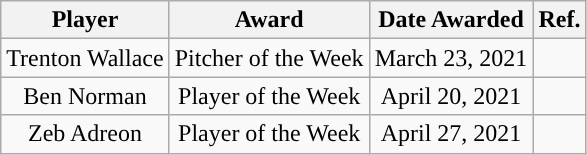<table class="wikitable sortable sortable" style="text-align: center">
<tr align=center>
<th>Player</th>
<th>Award</th>
<th>Date Awarded</th>
<th>Ref.</th>
</tr>
<tr>
<td>Trenton Wallace</td>
<td rowspan="1">Pitcher of the Week</td>
<td rowspan="1">March 23, 2021</td>
<td rowspan="1"></td>
</tr>
<tr>
<td>Ben Norman</td>
<td rowspan="1">Player of the Week</td>
<td rowspan="1">April 20, 2021</td>
<td rowspan="1"></td>
</tr>
<tr>
<td>Zeb Adreon</td>
<td rowspan="1">Player of the Week</td>
<td rowspan="1">April 27, 2021</td>
<td rowspan="1"></td>
</tr>
</table>
